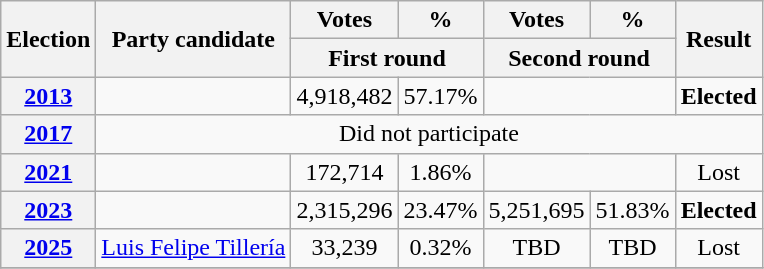<table class=wikitable style=text-align:center>
<tr>
<th rowspan="2"><strong>Election</strong></th>
<th rowspan="2">Party candidate</th>
<th><strong>Votes</strong></th>
<th><strong>%</strong></th>
<th><strong>Votes</strong></th>
<th><strong>%</strong></th>
<th rowspan="2">Result</th>
</tr>
<tr>
<th colspan="2">First round</th>
<th colspan="2">Second round</th>
</tr>
<tr>
<th><a href='#'>2013</a></th>
<td></td>
<td>4,918,482</td>
<td>57.17%</td>
<td colspan=2></td>
<td><strong>Elected</strong> </td>
</tr>
<tr>
<th><a href='#'>2017</a></th>
<td colspan=6>Did not participate</td>
</tr>
<tr>
<th><a href='#'>2021</a></th>
<td></td>
<td>172,714</td>
<td>1.86%</td>
<td colspan=2></td>
<td>Lost </td>
</tr>
<tr>
<th><a href='#'>2023</a></th>
<td></td>
<td>2,315,296</td>
<td>23.47%</td>
<td>5,251,695</td>
<td>51.83%</td>
<td><strong>Elected</strong> </td>
</tr>
<tr>
<th><a href='#'>2025</a></th>
<td><a href='#'>Luis Felipe Tillería</a></td>
<td>33,239</td>
<td>0.32%</td>
<td>TBD</td>
<td>TBD</td>
<td>Lost </td>
</tr>
<tr>
</tr>
</table>
